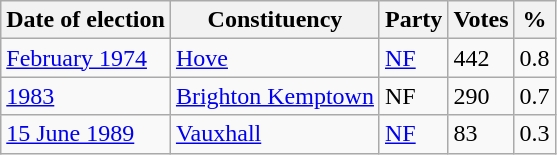<table class="wikitable">
<tr>
<th>Date of election</th>
<th>Constituency</th>
<th>Party</th>
<th>Votes</th>
<th>%</th>
</tr>
<tr>
<td><a href='#'>February 1974</a></td>
<td><a href='#'>Hove</a></td>
<td><a href='#'>NF</a></td>
<td>442</td>
<td>0.8</td>
</tr>
<tr>
<td><a href='#'>1983</a></td>
<td><a href='#'>Brighton Kemptown</a></td>
<td>NF</td>
<td>290</td>
<td>0.7</td>
</tr>
<tr>
<td><a href='#'>15 June 1989</a></td>
<td><a href='#'>Vauxhall</a></td>
<td><a href='#'>NF</a></td>
<td>83</td>
<td>0.3</td>
</tr>
</table>
